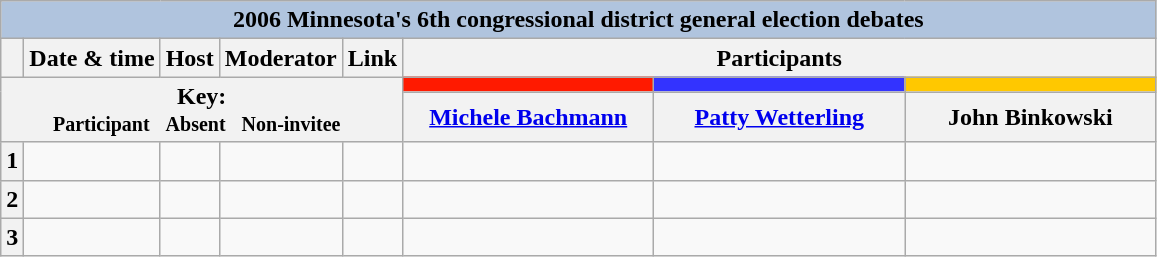<table class="wikitable">
<tr>
<th style="background:#B0C4DE" colspan="16">2006 Minnesota's 6th congressional district general election debates</th>
</tr>
<tr>
<th style="white-space:nowrap;"> </th>
<th>Date & time</th>
<th>Host</th>
<th>Moderator</th>
<th>Link</th>
<th scope="col" colspan="10">Participants</th>
</tr>
<tr>
<th colspan="5" rowspan="2">Key:<br> <small>Participant  </small>  <small>Absent  </small>  <small>Non-invitee  </small></th>
<th scope="col" style="width:10em; background: #FF1A00;"></th>
<th scope="col" style="width:10em; background: #3333FF;"></th>
<th scope="col" style="width:10em; background: #ffc800;"></th>
</tr>
<tr>
<th><a href='#'>Michele Bachmann</a></th>
<th><a href='#'>Patty Wetterling</a></th>
<th>John Binkowski</th>
</tr>
<tr>
<th> 1</th>
<td style="white-space:nowrap;"></td>
<td style="white-space:nowrap;"></td>
<td style="white-space:nowrap;"></td>
<td style="white-space:nowrap;"></td>
<td></td>
<td></td>
<td></td>
</tr>
<tr>
<th> 2</th>
<td style="white-space:nowrap;"></td>
<td style="white-space:nowrap;"></td>
<td style="white-space:nowrap;"></td>
<td style="white-space:nowrap;"></td>
<td></td>
<td></td>
<td></td>
</tr>
<tr>
<th> 3</th>
<td style="white-space:nowrap;"></td>
<td style="white-space:nowrap;"></td>
<td style="white-space:nowrap;"></td>
<td style="white-space:nowrap;"></td>
<td></td>
<td></td>
<td></td>
</tr>
</table>
